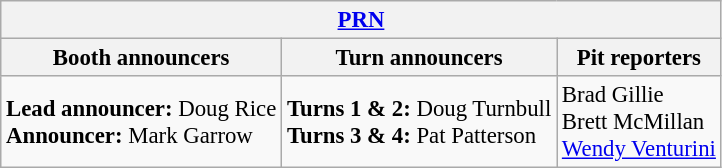<table class="wikitable" style="font-size: 95%">
<tr>
<th colspan="3"><a href='#'>PRN</a></th>
</tr>
<tr>
<th>Booth announcers</th>
<th>Turn announcers</th>
<th>Pit reporters</th>
</tr>
<tr>
<td><strong>Lead announcer:</strong> Doug Rice<br><strong>Announcer:</strong> Mark Garrow</td>
<td><strong>Turns 1 & 2:</strong> Doug Turnbull<br><strong>Turns 3 & 4:</strong> Pat Patterson</td>
<td>Brad Gillie<br>Brett McMillan<br><a href='#'>Wendy Venturini</a></td>
</tr>
</table>
